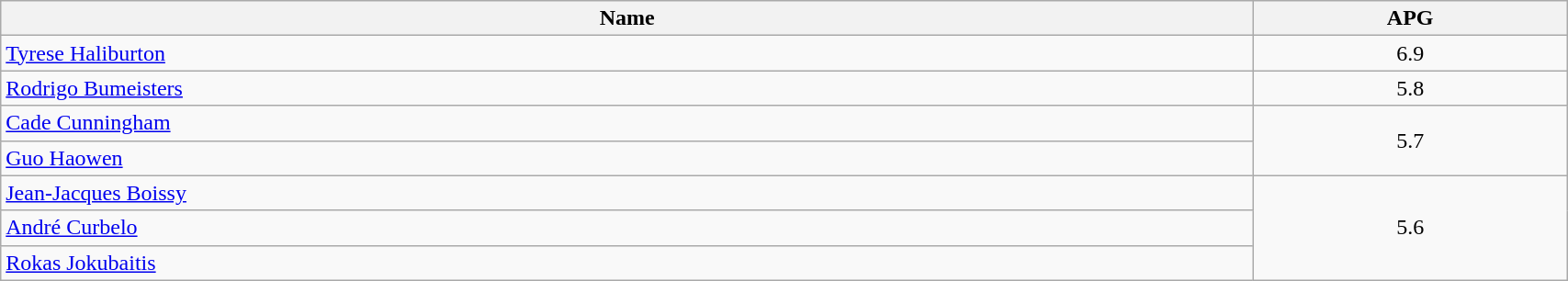<table class=wikitable width="90%">
<tr>
<th width="80%">Name</th>
<th width="20%">APG</th>
</tr>
<tr>
<td> <a href='#'>Tyrese Haliburton</a></td>
<td align=center>6.9</td>
</tr>
<tr>
<td> <a href='#'>Rodrigo Bumeisters</a></td>
<td align=center>5.8</td>
</tr>
<tr>
<td> <a href='#'>Cade Cunningham</a></td>
<td align=center rowspan=2>5.7</td>
</tr>
<tr>
<td> <a href='#'>Guo Haowen</a></td>
</tr>
<tr>
<td> <a href='#'>Jean-Jacques Boissy</a></td>
<td align=center rowspan=3>5.6</td>
</tr>
<tr>
<td> <a href='#'>André Curbelo</a></td>
</tr>
<tr>
<td> <a href='#'>Rokas Jokubaitis</a></td>
</tr>
</table>
